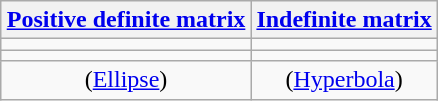<table class="wikitable" style="float:right; text-align:center; margin:0ex 0ex 2ex 2ex;">
<tr>
<th><a href='#'>Positive definite matrix</a></th>
<th><a href='#'>Indefinite matrix</a></th>
</tr>
<tr>
<td></td>
<td></td>
</tr>
<tr>
<td></td>
<td></td>
</tr>
<tr>
<td>    (<a href='#'>Ellipse</a>)</td>
<td>  (<a href='#'>Hyperbola</a>)</td>
</tr>
</table>
